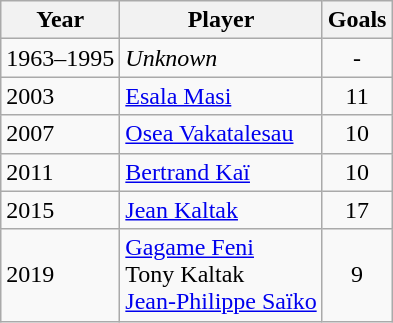<table class="wikitable">
<tr>
<th>Year</th>
<th>Player</th>
<th>Goals</th>
</tr>
<tr>
<td>1963–1995</td>
<td><em>Unknown</em></td>
<td align=center>-</td>
</tr>
<tr>
<td>2003</td>
<td> <a href='#'>Esala Masi</a></td>
<td align=center>11</td>
</tr>
<tr>
<td>2007</td>
<td> <a href='#'>Osea Vakatalesau</a></td>
<td align=center>10</td>
</tr>
<tr>
<td>2011</td>
<td> <a href='#'>Bertrand Kaï</a></td>
<td align=center>10</td>
</tr>
<tr>
<td>2015</td>
<td> <a href='#'>Jean Kaltak</a></td>
<td align=center>17</td>
</tr>
<tr>
<td>2019</td>
<td> <a href='#'>Gagame Feni</a><br> Tony Kaltak<br> <a href='#'>Jean-Philippe Saïko</a></td>
<td align=center>9</td>
</tr>
</table>
